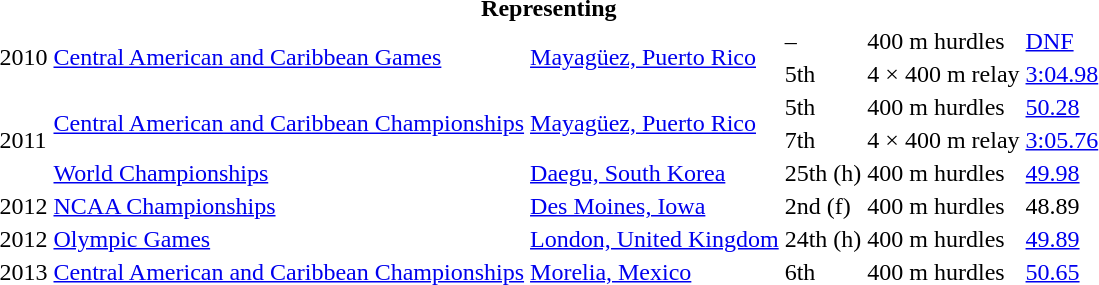<table>
<tr>
<th colspan="6">Representing </th>
</tr>
<tr>
<td rowspan=2>2010</td>
<td rowspan=2><a href='#'>Central American and Caribbean Games</a></td>
<td rowspan=2><a href='#'>Mayagüez, Puerto Rico</a></td>
<td>–</td>
<td>400 m hurdles</td>
<td><a href='#'>DNF</a></td>
</tr>
<tr>
<td>5th</td>
<td>4 × 400 m relay</td>
<td><a href='#'>3:04.98</a></td>
</tr>
<tr>
<td rowspan=3>2011</td>
<td rowspan=2><a href='#'>Central American and Caribbean Championships</a></td>
<td rowspan=2><a href='#'>Mayagüez, Puerto Rico</a></td>
<td>5th</td>
<td>400 m hurdles</td>
<td><a href='#'>50.28</a></td>
</tr>
<tr>
<td>7th</td>
<td>4 × 400 m relay</td>
<td><a href='#'>3:05.76</a></td>
</tr>
<tr>
<td><a href='#'>World Championships</a></td>
<td><a href='#'>Daegu, South Korea</a></td>
<td>25th (h)</td>
<td>400 m hurdles</td>
<td><a href='#'>49.98</a></td>
</tr>
<tr>
<td>2012</td>
<td><a href='#'>NCAA Championships</a></td>
<td><a href='#'>Des Moines, Iowa</a></td>
<td>2nd (f)</td>
<td>400 m hurdles</td>
<td>48.89</td>
</tr>
<tr>
<td>2012</td>
<td><a href='#'>Olympic Games</a></td>
<td><a href='#'>London, United Kingdom</a></td>
<td>24th (h)</td>
<td>400 m hurdles</td>
<td><a href='#'>49.89</a></td>
</tr>
<tr>
<td>2013</td>
<td><a href='#'>Central American and Caribbean Championships</a></td>
<td><a href='#'>Morelia, Mexico</a></td>
<td>6th</td>
<td>400 m hurdles</td>
<td><a href='#'>50.65</a></td>
</tr>
</table>
